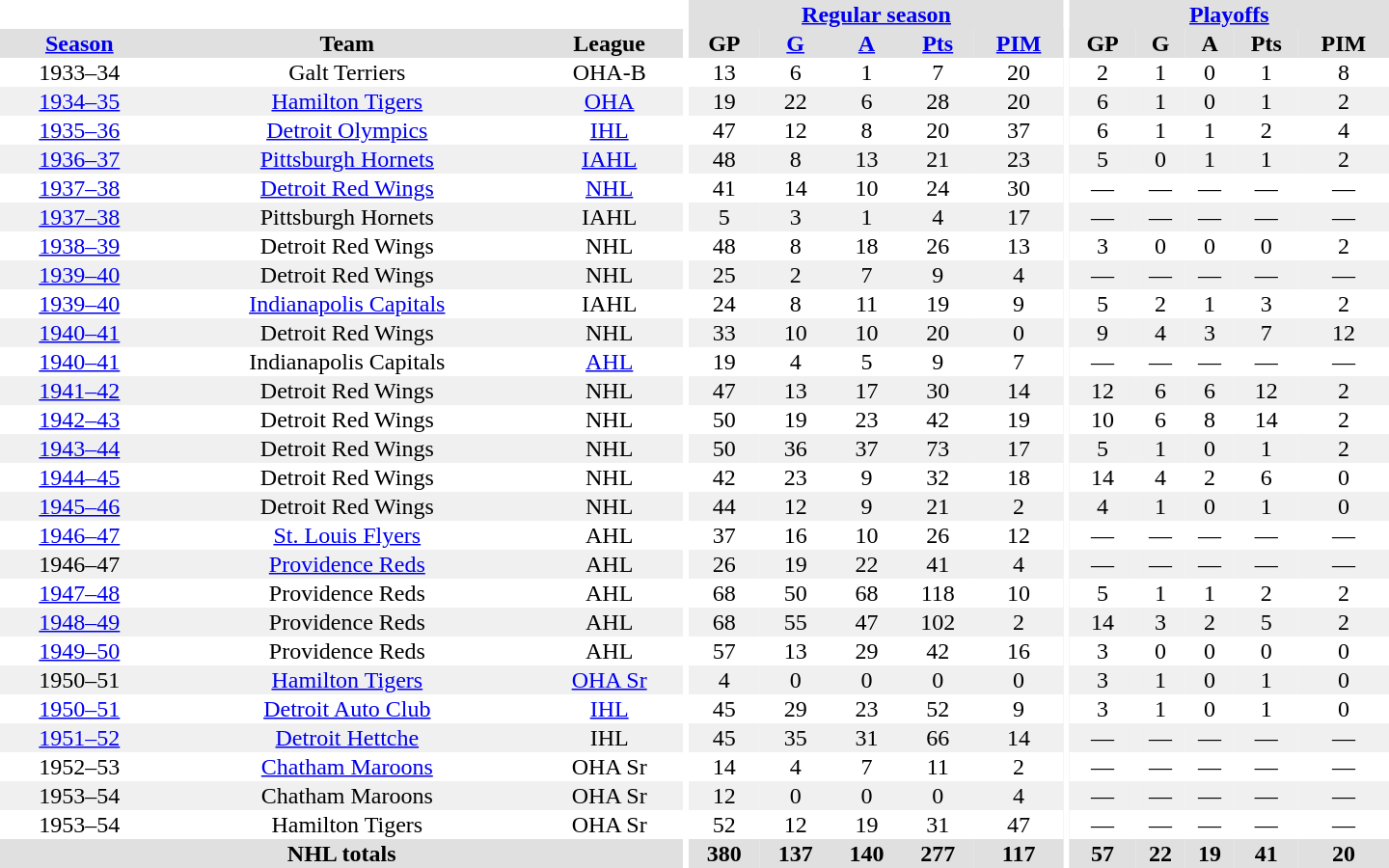<table border="0" cellpadding="1" cellspacing="0" style="text-align:center; width:60em">
<tr bgcolor="#e0e0e0">
<th colspan="3" bgcolor="#ffffff"></th>
<th rowspan="100" bgcolor="#ffffff"></th>
<th colspan="5"><a href='#'>Regular season</a></th>
<th rowspan="100" bgcolor="#ffffff"></th>
<th colspan="5"><a href='#'>Playoffs</a></th>
</tr>
<tr bgcolor="#e0e0e0">
<th><a href='#'>Season</a></th>
<th>Team</th>
<th>League</th>
<th>GP</th>
<th><a href='#'>G</a></th>
<th><a href='#'>A</a></th>
<th><a href='#'>Pts</a></th>
<th><a href='#'>PIM</a></th>
<th>GP</th>
<th>G</th>
<th>A</th>
<th>Pts</th>
<th>PIM</th>
</tr>
<tr>
<td>1933–34</td>
<td>Galt Terriers</td>
<td>OHA-B</td>
<td>13</td>
<td>6</td>
<td>1</td>
<td>7</td>
<td>20</td>
<td>2</td>
<td>1</td>
<td>0</td>
<td>1</td>
<td>8</td>
</tr>
<tr bgcolor="#f0f0f0">
<td><a href='#'>1934–35</a></td>
<td><a href='#'>Hamilton Tigers</a></td>
<td><a href='#'>OHA</a></td>
<td>19</td>
<td>22</td>
<td>6</td>
<td>28</td>
<td>20</td>
<td>6</td>
<td>1</td>
<td>0</td>
<td>1</td>
<td>2</td>
</tr>
<tr>
<td><a href='#'>1935–36</a></td>
<td><a href='#'>Detroit Olympics</a></td>
<td><a href='#'>IHL</a></td>
<td>47</td>
<td>12</td>
<td>8</td>
<td>20</td>
<td>37</td>
<td>6</td>
<td>1</td>
<td>1</td>
<td>2</td>
<td>4</td>
</tr>
<tr bgcolor="#f0f0f0">
<td><a href='#'>1936–37</a></td>
<td><a href='#'>Pittsburgh Hornets</a></td>
<td><a href='#'>IAHL</a></td>
<td>48</td>
<td>8</td>
<td>13</td>
<td>21</td>
<td>23</td>
<td>5</td>
<td>0</td>
<td>1</td>
<td>1</td>
<td>2</td>
</tr>
<tr>
<td><a href='#'>1937–38</a></td>
<td><a href='#'>Detroit Red Wings</a></td>
<td><a href='#'>NHL</a></td>
<td>41</td>
<td>14</td>
<td>10</td>
<td>24</td>
<td>30</td>
<td>—</td>
<td>—</td>
<td>—</td>
<td>—</td>
<td>—</td>
</tr>
<tr bgcolor="#f0f0f0">
<td><a href='#'>1937–38</a></td>
<td>Pittsburgh Hornets</td>
<td>IAHL</td>
<td>5</td>
<td>3</td>
<td>1</td>
<td>4</td>
<td>17</td>
<td>—</td>
<td>—</td>
<td>—</td>
<td>—</td>
<td>—</td>
</tr>
<tr>
<td><a href='#'>1938–39</a></td>
<td>Detroit Red Wings</td>
<td>NHL</td>
<td>48</td>
<td>8</td>
<td>18</td>
<td>26</td>
<td>13</td>
<td>3</td>
<td>0</td>
<td>0</td>
<td>0</td>
<td>2</td>
</tr>
<tr bgcolor="#f0f0f0">
<td><a href='#'>1939–40</a></td>
<td>Detroit Red Wings</td>
<td>NHL</td>
<td>25</td>
<td>2</td>
<td>7</td>
<td>9</td>
<td>4</td>
<td>—</td>
<td>—</td>
<td>—</td>
<td>—</td>
<td>—</td>
</tr>
<tr>
<td><a href='#'>1939–40</a></td>
<td><a href='#'>Indianapolis Capitals</a></td>
<td>IAHL</td>
<td>24</td>
<td>8</td>
<td>11</td>
<td>19</td>
<td>9</td>
<td>5</td>
<td>2</td>
<td>1</td>
<td>3</td>
<td>2</td>
</tr>
<tr bgcolor="#f0f0f0">
<td><a href='#'>1940–41</a></td>
<td>Detroit Red Wings</td>
<td>NHL</td>
<td>33</td>
<td>10</td>
<td>10</td>
<td>20</td>
<td>0</td>
<td>9</td>
<td>4</td>
<td>3</td>
<td>7</td>
<td>12</td>
</tr>
<tr>
<td><a href='#'>1940–41</a></td>
<td>Indianapolis Capitals</td>
<td><a href='#'>AHL</a></td>
<td>19</td>
<td>4</td>
<td>5</td>
<td>9</td>
<td>7</td>
<td>—</td>
<td>—</td>
<td>—</td>
<td>—</td>
<td>—</td>
</tr>
<tr bgcolor="#f0f0f0">
<td><a href='#'>1941–42</a></td>
<td>Detroit Red Wings</td>
<td>NHL</td>
<td>47</td>
<td>13</td>
<td>17</td>
<td>30</td>
<td>14</td>
<td>12</td>
<td>6</td>
<td>6</td>
<td>12</td>
<td>2</td>
</tr>
<tr>
<td><a href='#'>1942–43</a></td>
<td>Detroit Red Wings</td>
<td>NHL</td>
<td>50</td>
<td>19</td>
<td>23</td>
<td>42</td>
<td>19</td>
<td>10</td>
<td>6</td>
<td>8</td>
<td>14</td>
<td>2</td>
</tr>
<tr bgcolor="#f0f0f0">
<td><a href='#'>1943–44</a></td>
<td>Detroit Red Wings</td>
<td>NHL</td>
<td>50</td>
<td>36</td>
<td>37</td>
<td>73</td>
<td>17</td>
<td>5</td>
<td>1</td>
<td>0</td>
<td>1</td>
<td>2</td>
</tr>
<tr>
<td><a href='#'>1944–45</a></td>
<td>Detroit Red Wings</td>
<td>NHL</td>
<td>42</td>
<td>23</td>
<td>9</td>
<td>32</td>
<td>18</td>
<td>14</td>
<td>4</td>
<td>2</td>
<td>6</td>
<td>0</td>
</tr>
<tr bgcolor="#f0f0f0">
<td><a href='#'>1945–46</a></td>
<td>Detroit Red Wings</td>
<td>NHL</td>
<td>44</td>
<td>12</td>
<td>9</td>
<td>21</td>
<td>2</td>
<td>4</td>
<td>1</td>
<td>0</td>
<td>1</td>
<td>0</td>
</tr>
<tr>
<td><a href='#'>1946–47</a></td>
<td><a href='#'>St. Louis Flyers</a></td>
<td>AHL</td>
<td>37</td>
<td>16</td>
<td>10</td>
<td>26</td>
<td>12</td>
<td>—</td>
<td>—</td>
<td>—</td>
<td>—</td>
<td>—</td>
</tr>
<tr bgcolor="#f0f0f0">
<td>1946–47</td>
<td><a href='#'>Providence Reds</a></td>
<td>AHL</td>
<td>26</td>
<td>19</td>
<td>22</td>
<td>41</td>
<td>4</td>
<td>—</td>
<td>—</td>
<td>—</td>
<td>—</td>
<td>—</td>
</tr>
<tr>
<td><a href='#'>1947–48</a></td>
<td>Providence Reds</td>
<td>AHL</td>
<td>68</td>
<td>50</td>
<td>68</td>
<td>118</td>
<td>10</td>
<td>5</td>
<td>1</td>
<td>1</td>
<td>2</td>
<td>2</td>
</tr>
<tr bgcolor="#f0f0f0">
<td><a href='#'>1948–49</a></td>
<td>Providence Reds</td>
<td>AHL</td>
<td>68</td>
<td>55</td>
<td>47</td>
<td>102</td>
<td>2</td>
<td>14</td>
<td>3</td>
<td>2</td>
<td>5</td>
<td>2</td>
</tr>
<tr>
<td><a href='#'>1949–50</a></td>
<td>Providence Reds</td>
<td>AHL</td>
<td>57</td>
<td>13</td>
<td>29</td>
<td>42</td>
<td>16</td>
<td>3</td>
<td>0</td>
<td>0</td>
<td>0</td>
<td>0</td>
</tr>
<tr bgcolor="#f0f0f0">
<td>1950–51</td>
<td><a href='#'>Hamilton Tigers</a></td>
<td><a href='#'>OHA Sr</a></td>
<td>4</td>
<td>0</td>
<td>0</td>
<td>0</td>
<td>0</td>
<td>3</td>
<td>1</td>
<td>0</td>
<td>1</td>
<td>0</td>
</tr>
<tr>
<td><a href='#'>1950–51</a></td>
<td><a href='#'>Detroit Auto Club</a></td>
<td><a href='#'>IHL</a></td>
<td>45</td>
<td>29</td>
<td>23</td>
<td>52</td>
<td>9</td>
<td>3</td>
<td>1</td>
<td>0</td>
<td>1</td>
<td>0</td>
</tr>
<tr bgcolor="#f0f0f0">
<td><a href='#'>1951–52</a></td>
<td><a href='#'>Detroit Hettche</a></td>
<td>IHL</td>
<td>45</td>
<td>35</td>
<td>31</td>
<td>66</td>
<td>14</td>
<td>—</td>
<td>—</td>
<td>—</td>
<td>—</td>
<td>—</td>
</tr>
<tr>
<td>1952–53</td>
<td><a href='#'>Chatham Maroons</a></td>
<td>OHA Sr</td>
<td>14</td>
<td>4</td>
<td>7</td>
<td>11</td>
<td>2</td>
<td>—</td>
<td>—</td>
<td>—</td>
<td>—</td>
<td>—</td>
</tr>
<tr bgcolor="#f0f0f0">
<td>1953–54</td>
<td>Chatham Maroons</td>
<td>OHA Sr</td>
<td>12</td>
<td>0</td>
<td>0</td>
<td>0</td>
<td>4</td>
<td>—</td>
<td>—</td>
<td>—</td>
<td>—</td>
<td>—</td>
</tr>
<tr>
<td>1953–54</td>
<td>Hamilton Tigers</td>
<td>OHA Sr</td>
<td>52</td>
<td>12</td>
<td>19</td>
<td>31</td>
<td>47</td>
<td>—</td>
<td>—</td>
<td>—</td>
<td>—</td>
<td>—</td>
</tr>
<tr bgcolor="#e0e0e0">
<th colspan="3">NHL totals</th>
<th>380</th>
<th>137</th>
<th>140</th>
<th>277</th>
<th>117</th>
<th>57</th>
<th>22</th>
<th>19</th>
<th>41</th>
<th>20</th>
</tr>
</table>
